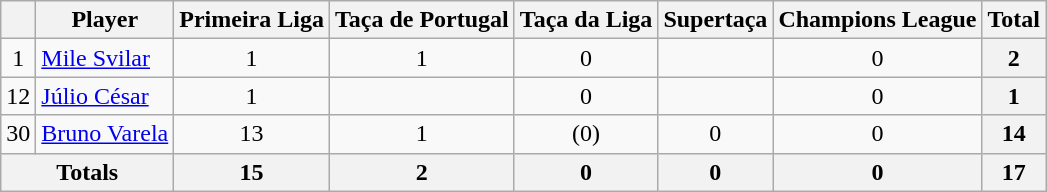<table class="wikitable" style="text-align:center;">
<tr>
<th></th>
<th>Player</th>
<th>Primeira Liga</th>
<th>Taça de Portugal</th>
<th>Taça da Liga</th>
<th>Supertaça</th>
<th>Champions League</th>
<th>Total</th>
</tr>
<tr>
<td>1</td>
<td align=left> <a href='#'>Mile Svilar</a></td>
<td>1</td>
<td>1</td>
<td>0</td>
<td></td>
<td>0</td>
<th>2</th>
</tr>
<tr>
<td>12</td>
<td align=left> <a href='#'>Júlio César</a></td>
<td>1</td>
<td></td>
<td>0</td>
<td></td>
<td>0</td>
<th>1</th>
</tr>
<tr>
<td>30</td>
<td align=left> <a href='#'>Bruno Varela</a></td>
<td>13</td>
<td>1</td>
<td>(0)</td>
<td>0</td>
<td>0</td>
<th>14</th>
</tr>
<tr>
<th colspan="2">Totals</th>
<th>15</th>
<th>2</th>
<th>0</th>
<th>0</th>
<th>0</th>
<th>17</th>
</tr>
</table>
